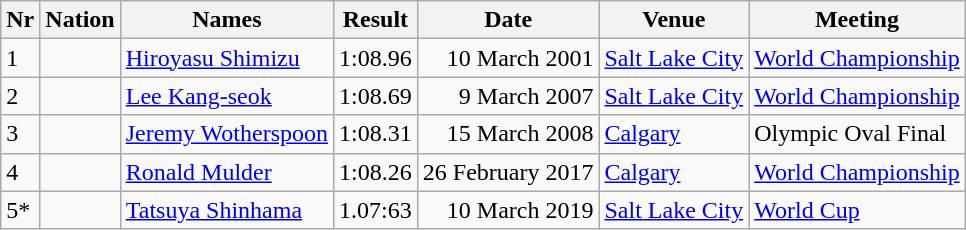<table class="wikitable">
<tr>
<th>Nr</th>
<th>Nation</th>
<th>Names</th>
<th>Result</th>
<th>Date</th>
<th>Venue</th>
<th>Meeting</th>
</tr>
<tr>
<td>1</td>
<td></td>
<td><a href='#'>Hiroyasu Shimizu</a></td>
<td>1:08.96</td>
<td align="right">10 March 2001</td>
<td><a href='#'>Salt Lake City</a></td>
<td><a href='#'>World Championship</a></td>
</tr>
<tr>
<td>2</td>
<td></td>
<td><a href='#'>Lee Kang-seok</a></td>
<td>1:08.69</td>
<td align="right">9 March 2007</td>
<td><a href='#'>Salt Lake City</a></td>
<td><a href='#'>World Championship</a></td>
</tr>
<tr>
<td>3</td>
<td></td>
<td><a href='#'>Jeremy Wotherspoon</a></td>
<td>1:08.31</td>
<td align="right">15 March 2008</td>
<td><a href='#'>Calgary</a></td>
<td>Olympic Oval Final</td>
</tr>
<tr>
<td>4</td>
<td></td>
<td><a href='#'>Ronald Mulder</a></td>
<td>1:08.26</td>
<td align="right">26 February 2017</td>
<td><a href='#'>Calgary</a></td>
<td><a href='#'>World Championship</a></td>
</tr>
<tr>
<td>5*</td>
<td></td>
<td><a href='#'>Tatsuya Shinhama</a></td>
<td>1.07:63</td>
<td align="right">10 March 2019</td>
<td><a href='#'>Salt Lake City</a></td>
<td><a href='#'>World Cup</a></td>
</tr>
</table>
